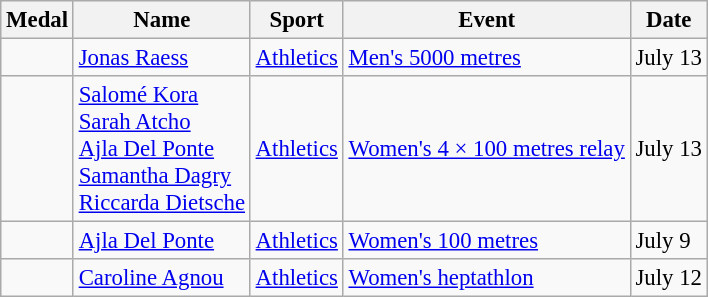<table class="wikitable sortable" style="font-size: 95%;">
<tr>
<th>Medal</th>
<th>Name</th>
<th>Sport</th>
<th>Event</th>
<th>Date</th>
</tr>
<tr>
<td></td>
<td><a href='#'>Jonas Raess</a></td>
<td><a href='#'>Athletics</a></td>
<td><a href='#'>Men's 5000 metres</a></td>
<td>July 13</td>
</tr>
<tr>
<td></td>
<td><a href='#'>Salomé Kora</a><br><a href='#'>Sarah Atcho</a><br><a href='#'>Ajla Del Ponte</a><br><a href='#'>Samantha Dagry</a><br><a href='#'>Riccarda Dietsche</a></td>
<td><a href='#'>Athletics</a></td>
<td><a href='#'>Women's 4 × 100 metres relay</a></td>
<td>July 13</td>
</tr>
<tr>
<td></td>
<td><a href='#'>Ajla Del Ponte</a></td>
<td><a href='#'>Athletics</a></td>
<td><a href='#'>Women's 100 metres</a></td>
<td>July 9</td>
</tr>
<tr>
<td></td>
<td><a href='#'>Caroline Agnou</a></td>
<td><a href='#'>Athletics</a></td>
<td><a href='#'>Women's heptathlon</a></td>
<td>July 12</td>
</tr>
</table>
